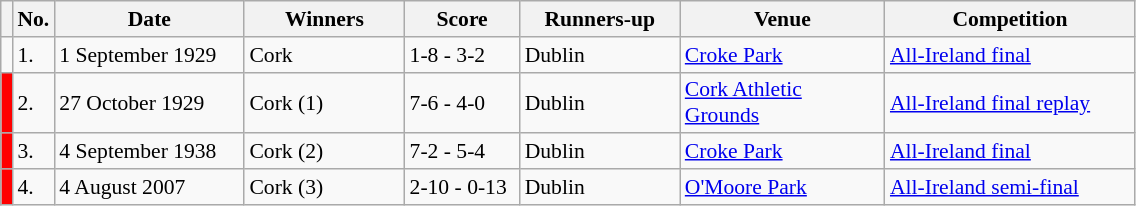<table class="wikitable" style="font-size:90%">
<tr>
<th width=1></th>
<th width=5>No.</th>
<th width=120>Date</th>
<th width=100>Winners</th>
<th width=70>Score</th>
<th width=100>Runners-up</th>
<th width=130>Venue</th>
<th width=160>Competition</th>
</tr>
<tr>
<td></td>
<td>1.</td>
<td>1 September 1929</td>
<td>Cork</td>
<td>1-8 - 3-2</td>
<td>Dublin</td>
<td><a href='#'>Croke Park</a></td>
<td><a href='#'>All-Ireland final</a></td>
</tr>
<tr>
<td style="background-color:#FF0000"></td>
<td>2.</td>
<td>27 October 1929</td>
<td>Cork (1)</td>
<td>7-6 - 4-0</td>
<td>Dublin</td>
<td><a href='#'>Cork Athletic Grounds</a></td>
<td><a href='#'>All-Ireland final replay</a></td>
</tr>
<tr>
<td style="background-color:#FF0000"></td>
<td>3.</td>
<td>4 September 1938</td>
<td>Cork (2)</td>
<td>7-2 - 5-4</td>
<td>Dublin</td>
<td><a href='#'>Croke Park</a></td>
<td><a href='#'>All-Ireland final</a></td>
</tr>
<tr>
<td style="background-color:#FF0000"></td>
<td>4.</td>
<td>4 August 2007</td>
<td>Cork (3)</td>
<td>2-10 - 0-13</td>
<td>Dublin</td>
<td><a href='#'>O'Moore Park</a></td>
<td><a href='#'>All-Ireland semi-final</a></td>
</tr>
</table>
